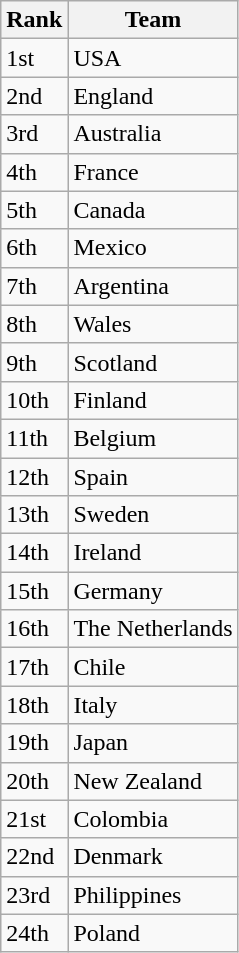<table class="wikitable sortable">
<tr>
<th>Rank</th>
<th>Team</th>
</tr>
<tr>
<td>1st</td>
<td>USA</td>
</tr>
<tr>
<td>2nd</td>
<td>England</td>
</tr>
<tr>
<td>3rd</td>
<td>Australia</td>
</tr>
<tr>
<td>4th</td>
<td>France</td>
</tr>
<tr>
<td>5th</td>
<td>Canada</td>
</tr>
<tr>
<td>6th</td>
<td>Mexico</td>
</tr>
<tr>
<td>7th</td>
<td>Argentina</td>
</tr>
<tr>
<td>8th</td>
<td>Wales</td>
</tr>
<tr>
<td>9th</td>
<td>Scotland</td>
</tr>
<tr>
<td>10th</td>
<td>Finland</td>
</tr>
<tr>
<td>11th</td>
<td>Belgium</td>
</tr>
<tr>
<td>12th</td>
<td>Spain</td>
</tr>
<tr>
<td>13th</td>
<td>Sweden</td>
</tr>
<tr>
<td>14th</td>
<td>Ireland</td>
</tr>
<tr>
<td>15th</td>
<td>Germany</td>
</tr>
<tr>
<td>16th</td>
<td>The Netherlands</td>
</tr>
<tr>
<td>17th</td>
<td>Chile</td>
</tr>
<tr>
<td>18th</td>
<td>Italy</td>
</tr>
<tr>
<td>19th</td>
<td>Japan</td>
</tr>
<tr>
<td>20th</td>
<td>New Zealand</td>
</tr>
<tr>
<td>21st</td>
<td>Colombia</td>
</tr>
<tr>
<td>22nd</td>
<td>Denmark</td>
</tr>
<tr>
<td>23rd</td>
<td>Philippines</td>
</tr>
<tr>
<td>24th</td>
<td>Poland</td>
</tr>
</table>
